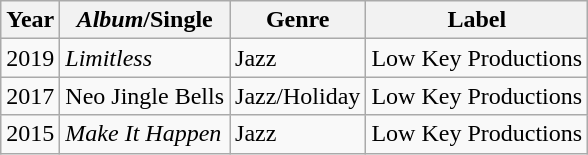<table class="wikitable">
<tr>
<th>Year</th>
<th><em>Album</em>/Single</th>
<th>Genre</th>
<th>Label</th>
</tr>
<tr>
<td>2019</td>
<td><em>Limitless</em></td>
<td>Jazz</td>
<td>Low Key Productions</td>
</tr>
<tr>
<td>2017</td>
<td>Neo Jingle Bells</td>
<td>Jazz/Holiday</td>
<td>Low Key Productions</td>
</tr>
<tr>
<td>2015</td>
<td><em>Make It Happen</em></td>
<td>Jazz</td>
<td>Low Key Productions</td>
</tr>
</table>
